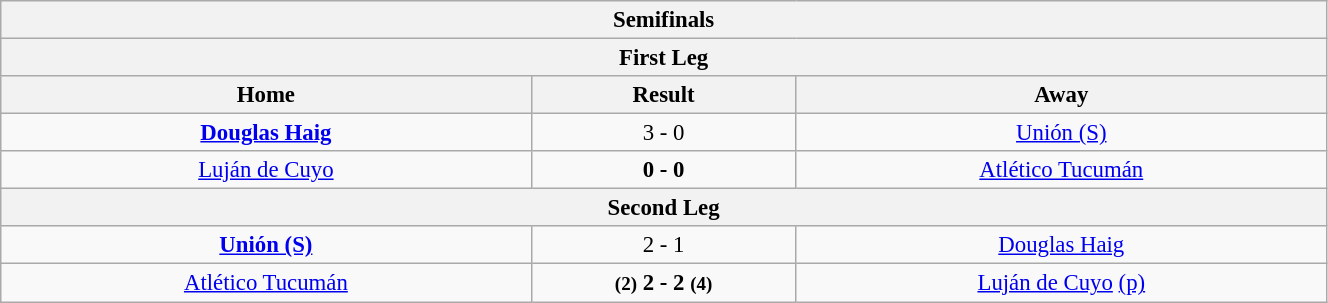<table align=center class="wikitable collapsible collapsed" style="font-size:95%; text-align: center; width: 70%;">
<tr>
<th colspan=100% style="with: 100%;" align=center>Semifinals</th>
</tr>
<tr>
<th colspan=100% style="with: 75%;" align=center>First Leg</th>
</tr>
<tr>
<th width=30%>Home</th>
<th width=15%>Result</th>
<th width=30%>Away</th>
</tr>
<tr align=center>
<td><strong><a href='#'>Douglas Haig</a></strong></td>
<td>3 - 0</td>
<td><a href='#'>Unión (S)</a></td>
</tr>
<tr align=center>
<td><a href='#'>Luján de Cuyo</a></td>
<td><strong>0 - 0</strong></td>
<td><a href='#'>Atlético Tucumán</a></td>
</tr>
<tr>
<th colspan=100% style="with: 75%;" align=center>Second Leg</th>
</tr>
<tr align=center>
<td><strong><a href='#'>Unión (S)</a></strong></td>
<td>2 - 1</td>
<td><a href='#'>Douglas Haig</a></td>
</tr>
<tr align=center>
<td><a href='#'>Atlético Tucumán</a></td>
<td><strong><small>(2)</small> 2 - 2 <small>(4)</small></strong></td>
<td><a href='#'>Luján de Cuyo</a> <a href='#'>(p)</a></td>
</tr>
</table>
